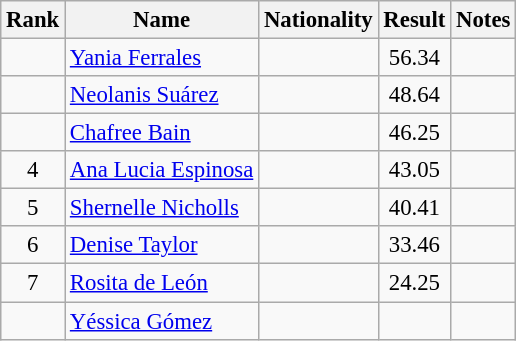<table class="wikitable sortable" style="text-align:center;font-size:95%">
<tr>
<th>Rank</th>
<th>Name</th>
<th>Nationality</th>
<th>Result</th>
<th>Notes</th>
</tr>
<tr>
<td></td>
<td align=left><a href='#'>Yania Ferrales</a></td>
<td align=left></td>
<td>56.34</td>
<td></td>
</tr>
<tr>
<td></td>
<td align=left><a href='#'>Neolanis Suárez</a></td>
<td align=left></td>
<td>48.64</td>
<td></td>
</tr>
<tr>
<td></td>
<td align=left><a href='#'>Chafree Bain</a></td>
<td align=left></td>
<td>46.25</td>
<td></td>
</tr>
<tr>
<td>4</td>
<td align=left><a href='#'>Ana Lucia Espinosa</a></td>
<td align=left></td>
<td>43.05</td>
<td></td>
</tr>
<tr>
<td>5</td>
<td align=left><a href='#'>Shernelle Nicholls</a></td>
<td align=left></td>
<td>40.41</td>
<td></td>
</tr>
<tr>
<td>6</td>
<td align=left><a href='#'>Denise Taylor</a></td>
<td align=left></td>
<td>33.46</td>
<td></td>
</tr>
<tr>
<td>7</td>
<td align=left><a href='#'>Rosita de León</a></td>
<td align=left></td>
<td>24.25</td>
<td></td>
</tr>
<tr>
<td></td>
<td align=left><a href='#'>Yéssica Gómez</a></td>
<td align=left></td>
<td></td>
<td></td>
</tr>
</table>
